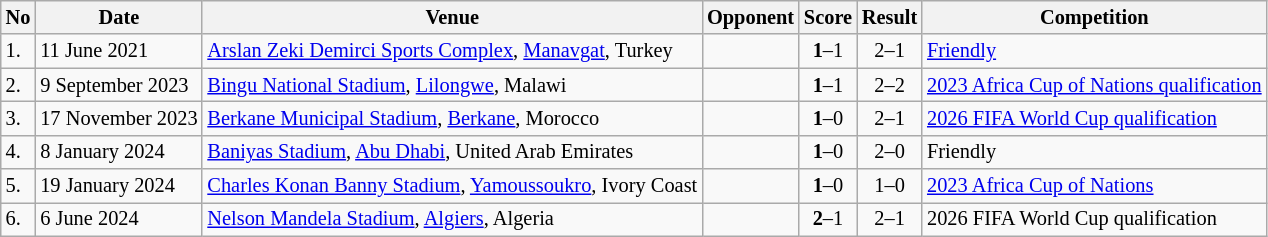<table class="wikitable" style="font-size:85%;">
<tr>
<th>No</th>
<th>Date</th>
<th>Venue</th>
<th>Opponent</th>
<th>Score</th>
<th>Result</th>
<th>Competition</th>
</tr>
<tr>
<td>1.</td>
<td>11 June 2021</td>
<td><a href='#'>Arslan Zeki Demirci Sports Complex</a>, <a href='#'>Manavgat</a>, Turkey</td>
<td></td>
<td align=center><strong>1</strong>–1</td>
<td align=center>2–1</td>
<td><a href='#'>Friendly</a></td>
</tr>
<tr>
<td>2.</td>
<td>9 September 2023</td>
<td><a href='#'>Bingu National Stadium</a>, <a href='#'>Lilongwe</a>, Malawi</td>
<td></td>
<td align=center><strong>1</strong>–1</td>
<td align=center>2–2</td>
<td><a href='#'>2023 Africa Cup of Nations qualification</a></td>
</tr>
<tr>
<td>3.</td>
<td>17 November 2023</td>
<td><a href='#'>Berkane Municipal Stadium</a>, <a href='#'>Berkane</a>, Morocco</td>
<td></td>
<td align=center><strong>1</strong>–0</td>
<td align=center>2–1</td>
<td><a href='#'>2026 FIFA World Cup qualification</a></td>
</tr>
<tr>
<td>4.</td>
<td>8 January 2024</td>
<td><a href='#'>Baniyas Stadium</a>, <a href='#'>Abu Dhabi</a>, United Arab Emirates</td>
<td></td>
<td align=center><strong>1</strong>–0</td>
<td align=center>2–0</td>
<td>Friendly</td>
</tr>
<tr>
<td>5.</td>
<td>19 January 2024</td>
<td><a href='#'>Charles Konan Banny Stadium</a>, <a href='#'>Yamoussoukro</a>, Ivory Coast</td>
<td></td>
<td align=center><strong>1</strong>–0</td>
<td align=center>1–0</td>
<td><a href='#'>2023 Africa Cup of Nations</a></td>
</tr>
<tr>
<td>6.</td>
<td>6 June 2024</td>
<td><a href='#'>Nelson Mandela Stadium</a>, <a href='#'>Algiers</a>, Algeria</td>
<td></td>
<td align=center><strong>2</strong>–1</td>
<td align=center>2–1</td>
<td>2026 FIFA World Cup qualification</td>
</tr>
</table>
